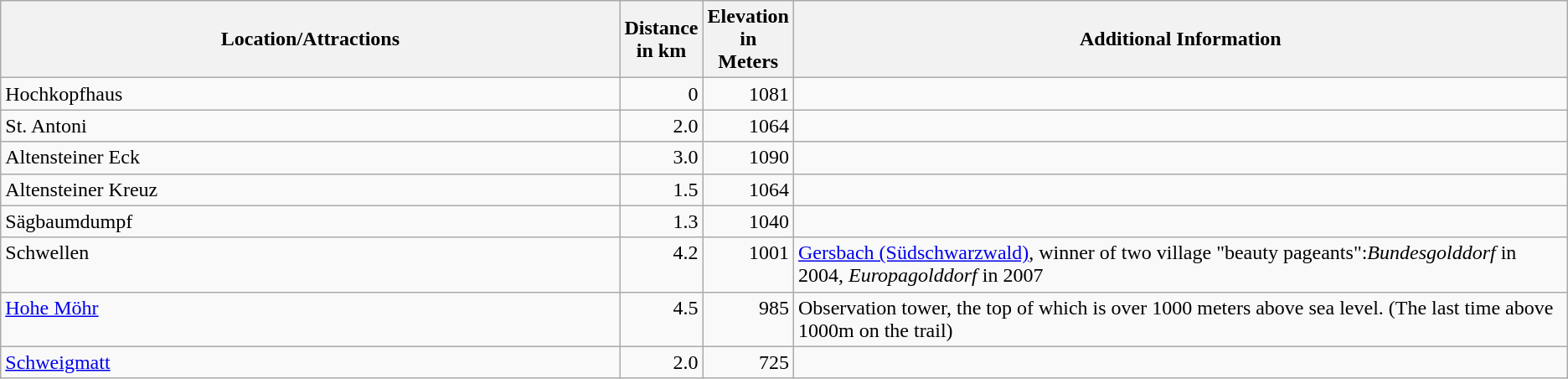<table class="wikitable">
<tr>
<th width="40%">Location/Attractions</th>
<th width="5%">Distance in km</th>
<th width="5%">Elevation in Meters</th>
<th width="50%">Additional Information</th>
</tr>
<tr valign="top">
<td>Hochkopfhaus</td>
<td align="right">0</td>
<td align="right">1081</td>
<td></td>
</tr>
<tr valign="top">
<td>St. Antoni</td>
<td align="right">2.0</td>
<td align="right">1064</td>
<td></td>
</tr>
<tr valign="top">
<td>Altensteiner Eck</td>
<td align="right">3.0</td>
<td align="right">1090</td>
<td></td>
</tr>
<tr valign="top">
<td>Altensteiner Kreuz</td>
<td align="right">1.5</td>
<td align="right">1064</td>
<td></td>
</tr>
<tr valign="top">
<td>Sägbaumdumpf</td>
<td align="right">1.3</td>
<td align="right">1040</td>
<td></td>
</tr>
<tr valign="top">
<td>Schwellen</td>
<td align="right">4.2</td>
<td align="right">1001</td>
<td><a href='#'>Gersbach (Südschwarzwald)</a>, winner of two village "beauty pageants":<em>Bundesgolddorf</em> in 2004, <em>Europagolddorf</em> in 2007</td>
</tr>
<tr valign="top">
<td><a href='#'>Hohe Möhr</a></td>
<td align="right">4.5</td>
<td align="right">985</td>
<td>Observation tower, the top of which is over 1000 meters above sea level. (The last time above 1000m on the trail)</td>
</tr>
<tr valign="top">
<td><a href='#'>Schweigmatt</a></td>
<td align="right">2.0</td>
<td align="right">725</td>
<td></td>
</tr>
</table>
